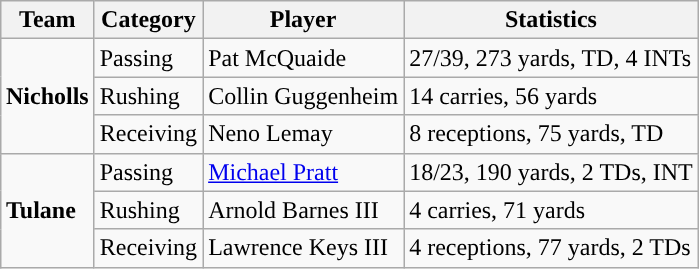<table class="wikitable" style="float: right;">
<tr>
<th>Team</th>
<th>Category</th>
<th>Player</th>
<th>Statistics</th>
</tr>
<tr>
<td rowspan=3><strong>Nicholls</strong></td>
<td>Passing</td>
<td>Pat McQuaide</td>
<td>27/39, 273 yards, TD, 4 INTs</td>
</tr>
<tr>
<td>Rushing</td>
<td>Collin Guggenheim</td>
<td>14 carries, 56 yards</td>
</tr>
<tr>
<td>Receiving</td>
<td>Neno Lemay</td>
<td>8 receptions, 75 yards, TD</td>
</tr>
<tr>
<td rowspan=3><strong>Tulane</strong></td>
<td>Passing</td>
<td><a href='#'>Michael Pratt</a></td>
<td>18/23, 190 yards, 2 TDs, INT</td>
</tr>
<tr>
<td>Rushing</td>
<td>Arnold Barnes III</td>
<td>4 carries, 71 yards</td>
</tr>
<tr>
<td>Receiving</td>
<td>Lawrence Keys III</td>
<td>4 receptions, 77 yards, 2 TDs</td>
</tr>
</table>
